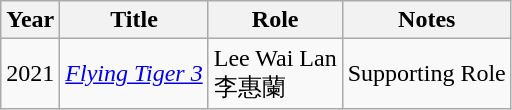<table class="wikitable plainrowheaders sortable">
<tr>
<th scope="col">Year</th>
<th scope="col">Title</th>
<th scope="col">Role</th>
<th scope="col" class="unsortable">Notes</th>
</tr>
<tr>
<td>2021</td>
<td><em><a href='#'>Flying Tiger 3</a></em></td>
<td>Lee Wai Lan<br>李惠蘭</td>
<td>Supporting Role</td>
</tr>
</table>
